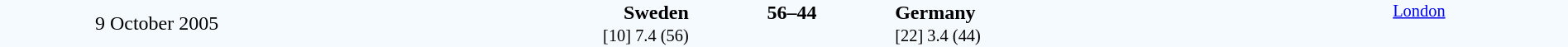<table style="width: 100%; background:#F5FAFF;" cellspacing="0">
<tr>
<td align=center rowspan=3 width=20%>9 October 2005</td>
</tr>
<tr>
<td width=24% align=right><strong>Sweden</strong></td>
<td align=center width=13%><strong>56–44</strong></td>
<td width=24%><strong>Germany</strong></td>
<td style=font-size:85% rowspan=3 valign=top align=center><a href='#'>London</a></td>
</tr>
<tr style=font-size:85%>
<td align=right>[10] 7.4 (56)</td>
<td></td>
<td>[22] 3.4 (44)</td>
</tr>
</table>
